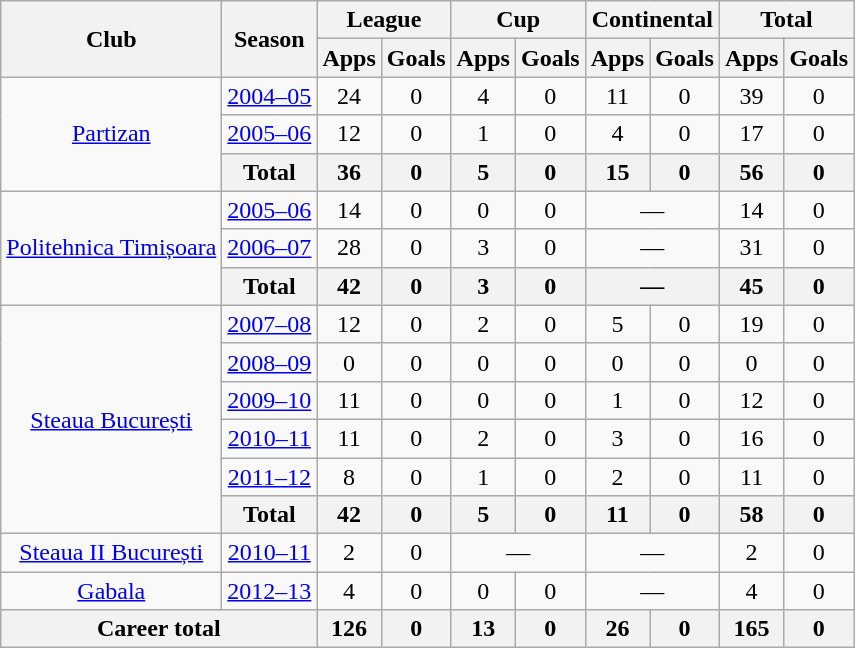<table class="wikitable" style="text-align:center">
<tr>
<th rowspan="2">Club</th>
<th rowspan="2">Season</th>
<th colspan="2">League</th>
<th colspan="2">Cup</th>
<th colspan="2">Continental</th>
<th colspan="2">Total</th>
</tr>
<tr>
<th>Apps</th>
<th>Goals</th>
<th>Apps</th>
<th>Goals</th>
<th>Apps</th>
<th>Goals</th>
<th>Apps</th>
<th>Goals</th>
</tr>
<tr>
<td rowspan="3"><a href='#'>Partizan</a></td>
<td><a href='#'>2004–05</a></td>
<td>24</td>
<td>0</td>
<td>4</td>
<td>0</td>
<td>11</td>
<td>0</td>
<td>39</td>
<td>0</td>
</tr>
<tr>
<td><a href='#'>2005–06</a></td>
<td>12</td>
<td>0</td>
<td>1</td>
<td>0</td>
<td>4</td>
<td>0</td>
<td>17</td>
<td>0</td>
</tr>
<tr>
<th>Total</th>
<th>36</th>
<th>0</th>
<th>5</th>
<th>0</th>
<th>15</th>
<th>0</th>
<th>56</th>
<th>0</th>
</tr>
<tr>
<td rowspan="3"><a href='#'>Politehnica Timișoara</a></td>
<td><a href='#'>2005–06</a></td>
<td>14</td>
<td>0</td>
<td>0</td>
<td>0</td>
<td colspan="2">—</td>
<td>14</td>
<td>0</td>
</tr>
<tr>
<td><a href='#'>2006–07</a></td>
<td>28</td>
<td>0</td>
<td>3</td>
<td>0</td>
<td colspan="2">—</td>
<td>31</td>
<td>0</td>
</tr>
<tr>
<th>Total</th>
<th>42</th>
<th>0</th>
<th>3</th>
<th>0</th>
<th colspan="2">—</th>
<th>45</th>
<th>0</th>
</tr>
<tr>
<td rowspan="6"><a href='#'>Steaua București</a></td>
<td><a href='#'>2007–08</a></td>
<td>12</td>
<td>0</td>
<td>2</td>
<td>0</td>
<td>5</td>
<td>0</td>
<td>19</td>
<td>0</td>
</tr>
<tr>
<td><a href='#'>2008–09</a></td>
<td>0</td>
<td>0</td>
<td>0</td>
<td>0</td>
<td>0</td>
<td>0</td>
<td>0</td>
<td>0</td>
</tr>
<tr>
<td><a href='#'>2009–10</a></td>
<td>11</td>
<td>0</td>
<td>0</td>
<td>0</td>
<td>1</td>
<td>0</td>
<td>12</td>
<td>0</td>
</tr>
<tr>
<td><a href='#'>2010–11</a></td>
<td>11</td>
<td>0</td>
<td>2</td>
<td>0</td>
<td>3</td>
<td>0</td>
<td>16</td>
<td>0</td>
</tr>
<tr>
<td><a href='#'>2011–12</a></td>
<td>8</td>
<td>0</td>
<td>1</td>
<td>0</td>
<td>2</td>
<td>0</td>
<td>11</td>
<td>0</td>
</tr>
<tr>
<th>Total</th>
<th>42</th>
<th>0</th>
<th>5</th>
<th>0</th>
<th>11</th>
<th>0</th>
<th>58</th>
<th>0</th>
</tr>
<tr>
<td><a href='#'>Steaua II București</a></td>
<td><a href='#'>2010–11</a></td>
<td>2</td>
<td>0</td>
<td colspan="2">—</td>
<td colspan="2">—</td>
<td>2</td>
<td>0</td>
</tr>
<tr>
<td><a href='#'>Gabala</a></td>
<td><a href='#'>2012–13</a></td>
<td>4</td>
<td>0</td>
<td>0</td>
<td>0</td>
<td colspan="2">—</td>
<td>4</td>
<td>0</td>
</tr>
<tr>
<th colspan="2">Career total</th>
<th>126</th>
<th>0</th>
<th>13</th>
<th>0</th>
<th>26</th>
<th>0</th>
<th>165</th>
<th>0</th>
</tr>
</table>
